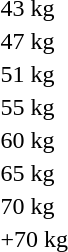<table>
<tr>
<td rowspan=2>43 kg</td>
<td rowspan=2></td>
<td rowspan=2></td>
<td></td>
</tr>
<tr>
<td></td>
</tr>
<tr>
<td rowspan=2>47 kg</td>
<td rowspan=2></td>
<td rowspan=2></td>
<td></td>
</tr>
<tr>
<td></td>
</tr>
<tr>
<td rowspan=2>51 kg</td>
<td rowspan=2></td>
<td rowspan=2></td>
<td></td>
</tr>
<tr>
<td></td>
</tr>
<tr>
<td rowspan=2>55 kg</td>
<td rowspan=2></td>
<td rowspan=2></td>
<td></td>
</tr>
<tr>
<td></td>
</tr>
<tr>
<td rowspan=2>60 kg</td>
<td rowspan=2></td>
<td rowspan=2></td>
<td></td>
</tr>
<tr>
<td></td>
</tr>
<tr>
<td rowspan=2>65 kg</td>
<td rowspan=2></td>
<td rowspan=2></td>
<td></td>
</tr>
<tr>
<td></td>
</tr>
<tr>
<td rowspan=2>70 kg</td>
<td rowspan=2></td>
<td rowspan=2></td>
<td></td>
</tr>
<tr>
<td></td>
</tr>
<tr>
<td rowspan=2>+70 kg</td>
<td rowspan=2></td>
<td rowspan=2></td>
<td></td>
</tr>
<tr>
<td></td>
</tr>
</table>
